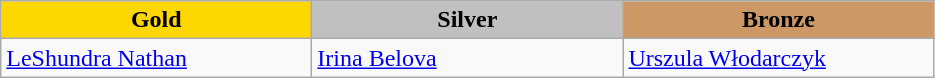<table class="wikitable" style="text-align:left">
<tr align="center">
<td width=200 bgcolor=gold><strong>Gold</strong></td>
<td width=200 bgcolor=silver><strong>Silver</strong></td>
<td width=200 bgcolor=CC9966><strong>Bronze</strong></td>
</tr>
<tr>
<td><a href='#'>LeShundra Nathan</a><br><em></em></td>
<td><a href='#'>Irina Belova</a><br><em></em></td>
<td><a href='#'>Urszula Włodarczyk</a><br><em></em></td>
</tr>
</table>
